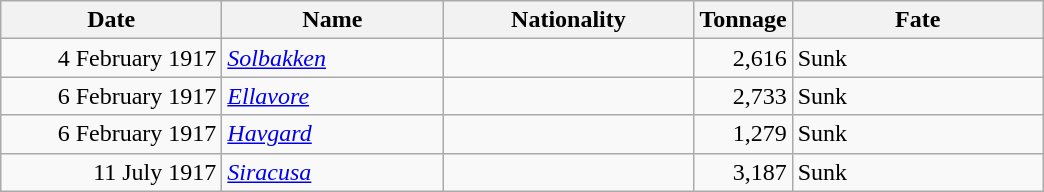<table class="wikitable sortable">
<tr>
<th width="140px">Date</th>
<th width="140px">Name</th>
<th width="160px">Nationality</th>
<th width="25px">Tonnage</th>
<th width="160px">Fate</th>
</tr>
<tr>
<td align="right">4 February 1917</td>
<td align="left"><a href='#'><em>Solbakken</em></a></td>
<td align="left"></td>
<td align="right">2,616</td>
<td align="left">Sunk</td>
</tr>
<tr>
<td align="right">6 February 1917</td>
<td align="left"><a href='#'><em>Ellavore</em></a></td>
<td align="left"></td>
<td align="right">2,733</td>
<td align="left">Sunk</td>
</tr>
<tr>
<td align="right">6 February 1917</td>
<td align="left"><a href='#'><em>Havgard</em></a></td>
<td align="left"></td>
<td align="right">1,279</td>
<td align="left">Sunk</td>
</tr>
<tr>
<td align="right">11 July 1917</td>
<td align="left"><a href='#'><em>Siracusa</em></a></td>
<td align="left"></td>
<td align="right">3,187</td>
<td align="left">Sunk</td>
</tr>
</table>
